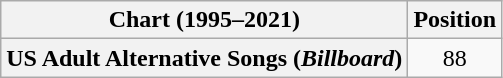<table class="wikitable plainrowheaders" style="text-align:center">
<tr>
<th>Chart (1995–2021)</th>
<th>Position</th>
</tr>
<tr>
<th scope="row">US Adult Alternative Songs (<em>Billboard</em>)</th>
<td>88</td>
</tr>
</table>
